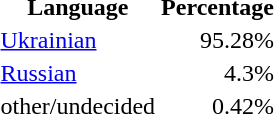<table class="standard">
<tr>
<th>Language</th>
<th>Percentage</th>
</tr>
<tr>
<td><a href='#'>Ukrainian</a></td>
<td align="right">95.28%</td>
</tr>
<tr>
<td><a href='#'>Russian</a></td>
<td align="right">4.3%</td>
</tr>
<tr>
<td>other/undecided</td>
<td align="right">0.42%</td>
</tr>
</table>
